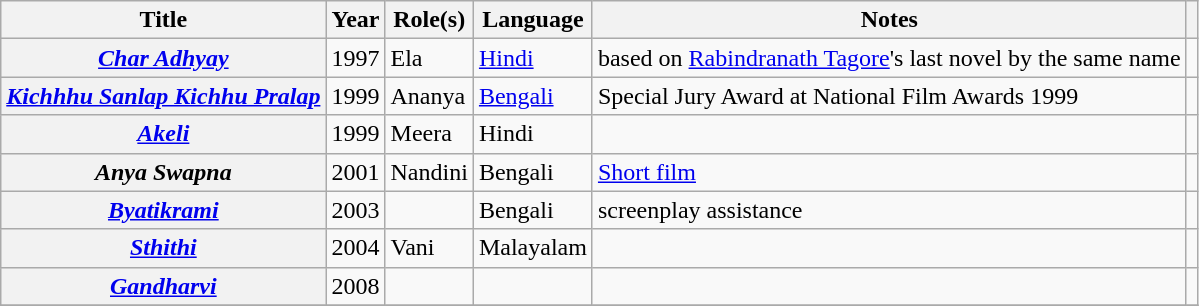<table class="wikitable sortable plainrowheaders">
<tr>
<th scope="col">Title</th>
<th scope="col">Year</th>
<th scope="col">Role(s)</th>
<th scope="col">Language</th>
<th scope="col" class="unsortable">Notes</th>
<th scope="col" class="unsortable"></th>
</tr>
<tr>
<th scope="row"><em><a href='#'>Char Adhyay</a></em></th>
<td>1997</td>
<td>Ela</td>
<td><a href='#'>Hindi</a></td>
<td>based on <a href='#'>Rabindranath Tagore</a>'s last novel by the same name</td>
<td style="text-align:center;"></td>
</tr>
<tr>
<th scope="row"><em><a href='#'>Kichhhu Sanlap Kichhu Pralap</a></em></th>
<td>1999</td>
<td>Ananya</td>
<td><a href='#'>Bengali</a></td>
<td>Special Jury Award at National Film Awards 1999</td>
<td style="text-align:center;"></td>
</tr>
<tr>
<th scope="row"><em><a href='#'>Akeli</a></em></th>
<td>1999</td>
<td>Meera</td>
<td>Hindi</td>
<td></td>
<td style="text-align:center;"></td>
</tr>
<tr>
<th scope="row"><em>Anya Swapna</em></th>
<td>2001</td>
<td>Nandini</td>
<td>Bengali</td>
<td><a href='#'>Short film</a></td>
</tr>
<tr>
<th scope="row"><em><a href='#'>Byatikrami</a></em></th>
<td>2003</td>
<td></td>
<td>Bengali</td>
<td>screenplay assistance</td>
<td style="text-align:center;"></td>
</tr>
<tr>
<th scope="row"><em><a href='#'>Sthithi</a></em></th>
<td>2004</td>
<td>Vani</td>
<td>Malayalam</td>
<td></td>
<td style="text-align:center;"></td>
</tr>
<tr>
<th scope="row"><em><a href='#'>Gandharvi</a></em></th>
<td>2008</td>
<td></td>
<td></td>
<td></td>
<td style="text-align:center;"></td>
</tr>
<tr>
</tr>
</table>
